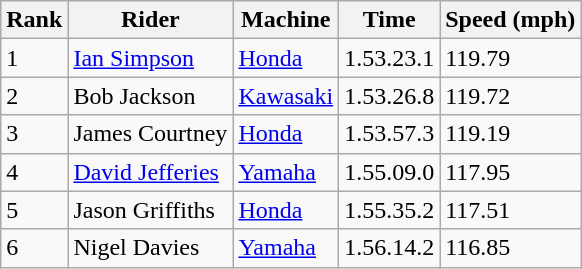<table class="wikitable">
<tr>
<th>Rank</th>
<th>Rider</th>
<th>Machine</th>
<th>Time</th>
<th>Speed (mph)</th>
</tr>
<tr>
<td>1</td>
<td> <a href='#'>Ian Simpson</a></td>
<td><a href='#'>Honda</a></td>
<td>1.53.23.1</td>
<td>119.79</td>
</tr>
<tr>
<td>2</td>
<td> Bob Jackson</td>
<td><a href='#'>Kawasaki</a></td>
<td>1.53.26.8</td>
<td>119.72</td>
</tr>
<tr>
<td>3</td>
<td> James Courtney</td>
<td><a href='#'>Honda</a></td>
<td>1.53.57.3</td>
<td>119.19</td>
</tr>
<tr>
<td>4</td>
<td> <a href='#'>David Jefferies</a></td>
<td><a href='#'>Yamaha</a></td>
<td>1.55.09.0</td>
<td>117.95</td>
</tr>
<tr>
<td>5</td>
<td> Jason Griffiths</td>
<td><a href='#'>Honda</a></td>
<td>1.55.35.2</td>
<td>117.51</td>
</tr>
<tr>
<td>6</td>
<td> Nigel Davies</td>
<td><a href='#'>Yamaha</a></td>
<td>1.56.14.2</td>
<td>116.85</td>
</tr>
</table>
